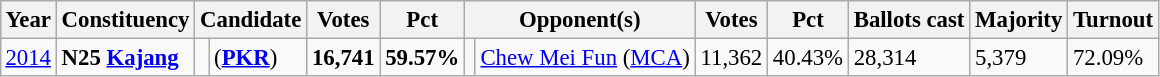<table class="wikitable" style="margin:0.5em ; font-size:95%">
<tr>
<th>Year</th>
<th>Constituency</th>
<th colspan=2>Candidate</th>
<th>Votes</th>
<th>Pct</th>
<th colspan=2>Opponent(s)</th>
<th>Votes</th>
<th>Pct</th>
<th>Ballots cast</th>
<th>Majority</th>
<th>Turnout</th>
</tr>
<tr>
<td><a href='#'>2014</a></td>
<td><strong>N25 <a href='#'>Kajang</a></strong></td>
<td></td>
<td> (<a href='#'><strong>PKR</strong></a>)</td>
<td style="text-align:right"><strong>16,741</strong></td>
<td><strong>59.57%</strong></td>
<td></td>
<td><a href='#'>Chew Mei Fun</a> (<a href='#'>MCA</a>)</td>
<td style="text-align:right">11,362</td>
<td>40.43%</td>
<td>28,314</td>
<td>5,379</td>
<td>72.09%</td>
</tr>
</table>
